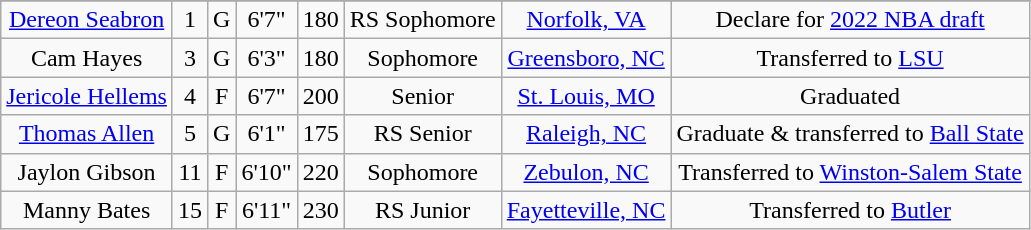<table class="wikitable sortable" border="1" style="text-align: center;">
<tr align=center>
</tr>
<tr>
<td><a href='#'>Dereon Seabron</a></td>
<td>1</td>
<td>G</td>
<td>6'7"</td>
<td>180</td>
<td>RS Sophomore</td>
<td><a href='#'>Norfolk, VA</a></td>
<td>Declare for <a href='#'>2022 NBA draft</a></td>
</tr>
<tr>
<td>Cam Hayes</td>
<td>3</td>
<td>G</td>
<td>6'3"</td>
<td>180</td>
<td>Sophomore</td>
<td><a href='#'>Greensboro, NC</a></td>
<td>Transferred to <a href='#'>LSU</a></td>
</tr>
<tr>
<td><a href='#'>Jericole Hellems</a></td>
<td>4</td>
<td>F</td>
<td>6'7"</td>
<td>200</td>
<td>Senior</td>
<td><a href='#'>St. Louis, MO</a></td>
<td>Graduated</td>
</tr>
<tr>
<td><a href='#'>Thomas Allen</a></td>
<td>5</td>
<td>G</td>
<td>6'1"</td>
<td>175</td>
<td>RS Senior</td>
<td><a href='#'>Raleigh, NC</a></td>
<td>Graduate & transferred to <a href='#'>Ball State</a></td>
</tr>
<tr>
<td>Jaylon Gibson</td>
<td>11</td>
<td>F</td>
<td>6'10"</td>
<td>220</td>
<td>Sophomore</td>
<td><a href='#'>Zebulon, NC</a></td>
<td>Transferred to <a href='#'>Winston-Salem State</a></td>
</tr>
<tr>
<td>Manny Bates</td>
<td>15</td>
<td>F</td>
<td>6'11"</td>
<td>230</td>
<td>RS Junior</td>
<td><a href='#'>Fayetteville, NC</a></td>
<td>Transferred to <a href='#'>Butler</a></td>
</tr>
</table>
